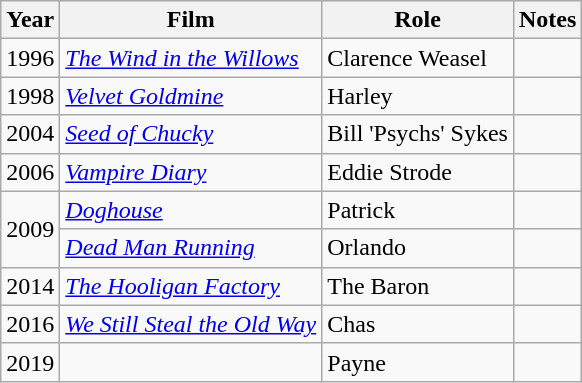<table class="wikitable">
<tr>
<th>Year</th>
<th>Film</th>
<th>Role</th>
<th>Notes</th>
</tr>
<tr>
<td>1996</td>
<td><em><a href='#'>The Wind in the Willows</a></em></td>
<td>Clarence Weasel</td>
<td></td>
</tr>
<tr>
<td>1998</td>
<td><em><a href='#'>Velvet Goldmine</a></em></td>
<td>Harley</td>
<td></td>
</tr>
<tr>
<td>2004</td>
<td><em><a href='#'>Seed of Chucky</a></em></td>
<td>Bill 'Psychs' Sykes</td>
<td></td>
</tr>
<tr>
<td>2006</td>
<td><em><a href='#'>Vampire Diary</a></em></td>
<td>Eddie Strode</td>
<td></td>
</tr>
<tr>
<td rowspan="2">2009</td>
<td><em><a href='#'>Doghouse</a></em></td>
<td>Patrick</td>
<td></td>
</tr>
<tr>
<td><em><a href='#'>Dead Man Running</a></em></td>
<td>Orlando</td>
<td></td>
</tr>
<tr>
<td>2014</td>
<td><em><a href='#'>The Hooligan Factory</a></em></td>
<td>The Baron</td>
<td></td>
</tr>
<tr>
<td>2016</td>
<td><em><a href='#'>We Still Steal the Old Way</a></em></td>
<td>Chas</td>
<td></td>
</tr>
<tr>
<td>2019</td>
<td><em></em></td>
<td>Payne</td>
<td></td>
</tr>
</table>
